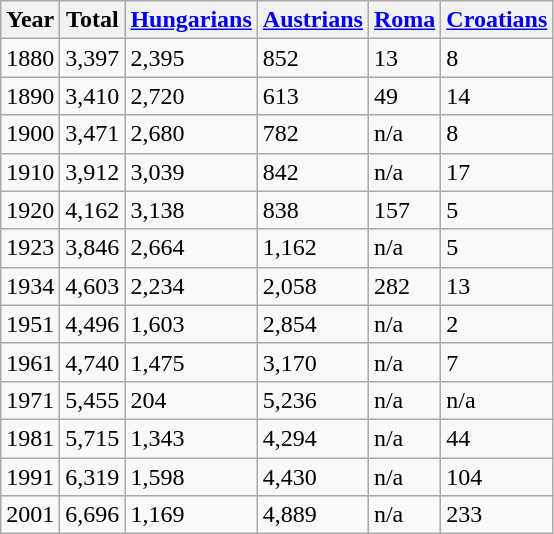<table class="wikitable" style="border-collapse:collapse;">
<tr>
<th>Year</th>
<th>Total</th>
<th><a href='#'>Hungarians</a></th>
<th><a href='#'>Austrians</a></th>
<th><a href='#'>Roma</a></th>
<th><a href='#'>Croatians</a></th>
</tr>
<tr>
<td>1880</td>
<td>3,397</td>
<td>2,395</td>
<td>852</td>
<td>13</td>
<td>8</td>
</tr>
<tr>
<td>1890</td>
<td>3,410</td>
<td>2,720</td>
<td>613</td>
<td>49</td>
<td>14</td>
</tr>
<tr>
<td>1900</td>
<td>3,471</td>
<td>2,680</td>
<td>782</td>
<td>n/a</td>
<td>8</td>
</tr>
<tr>
<td>1910</td>
<td>3,912</td>
<td>3,039</td>
<td>842</td>
<td>n/a</td>
<td>17</td>
</tr>
<tr>
<td>1920</td>
<td>4,162</td>
<td>3,138</td>
<td>838</td>
<td>157</td>
<td>5</td>
</tr>
<tr>
<td>1923</td>
<td>3,846</td>
<td>2,664</td>
<td>1,162</td>
<td>n/a</td>
<td>5</td>
</tr>
<tr>
<td>1934</td>
<td>4,603</td>
<td>2,234</td>
<td>2,058</td>
<td>282</td>
<td>13</td>
</tr>
<tr>
<td>1951</td>
<td>4,496</td>
<td>1,603</td>
<td>2,854</td>
<td>n/a</td>
<td>2</td>
</tr>
<tr>
<td>1961</td>
<td>4,740</td>
<td>1,475</td>
<td>3,170</td>
<td>n/a</td>
<td>7</td>
</tr>
<tr>
<td>1971</td>
<td>5,455</td>
<td>204</td>
<td>5,236</td>
<td>n/a</td>
<td>n/a</td>
</tr>
<tr>
<td>1981</td>
<td>5,715</td>
<td>1,343</td>
<td>4,294</td>
<td>n/a</td>
<td>44</td>
</tr>
<tr>
<td>1991</td>
<td>6,319</td>
<td>1,598</td>
<td>4,430</td>
<td>n/a</td>
<td>104</td>
</tr>
<tr>
<td>2001</td>
<td>6,696</td>
<td>1,169</td>
<td>4,889</td>
<td>n/a</td>
<td>233</td>
</tr>
</table>
